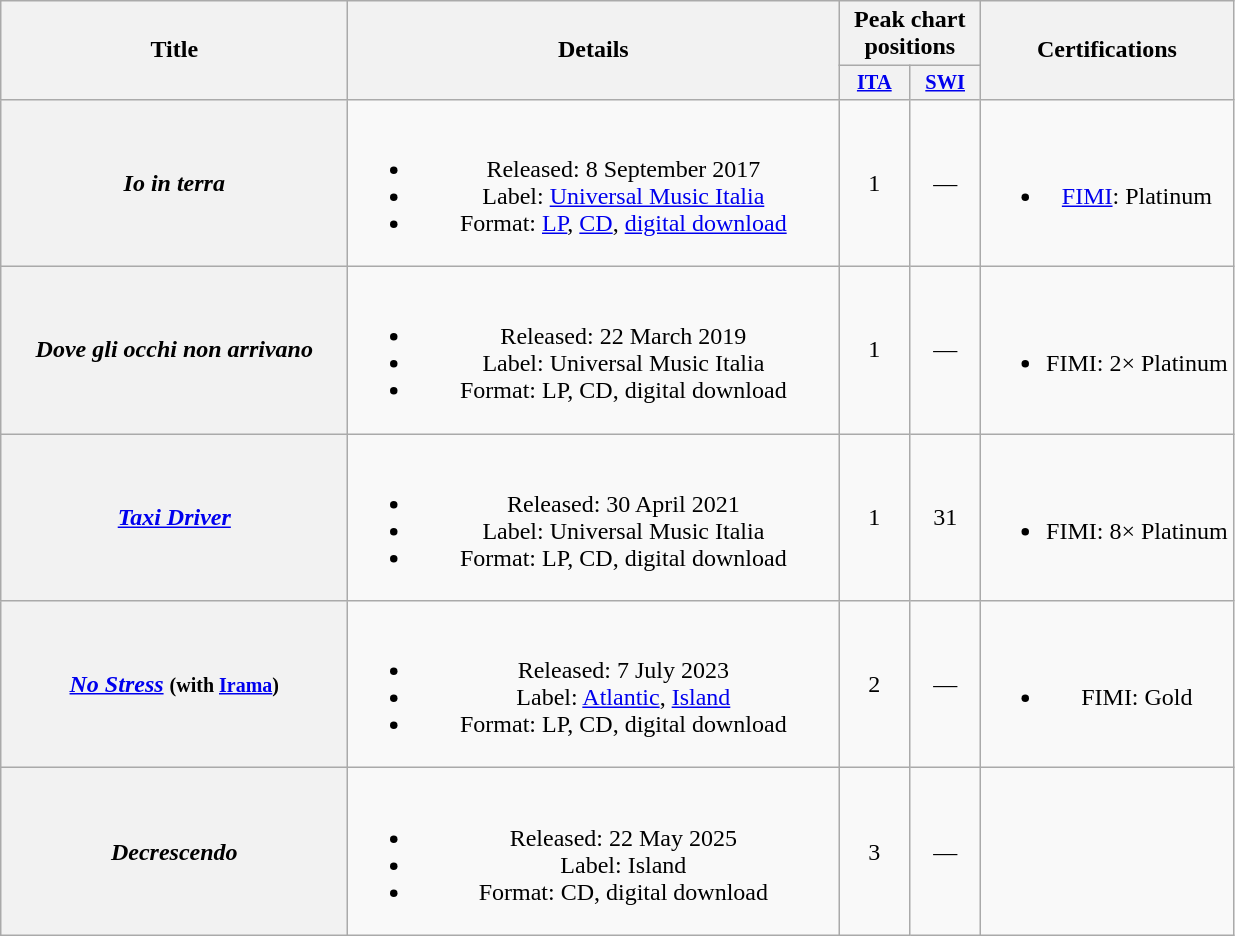<table class="wikitable plainrowheaders" style="text-align:center;">
<tr>
<th scope="col" rowspan="2" style="width:14em;">Title</th>
<th scope="col" rowspan="2" style="width:20em;">Details</th>
<th scope="col" colspan="2">Peak chart positions</th>
<th scope="col" rowspan="2">Certifications</th>
</tr>
<tr>
<th scope="col" style="width:3em;font-size:85%;"><a href='#'>ITA</a><br></th>
<th scope="col" style="width:3em;font-size:85%;"><a href='#'>SWI</a><br></th>
</tr>
<tr>
<th scope="row"><em>Io in terra</em></th>
<td><br><ul><li>Released: 8 September 2017</li><li>Label: <a href='#'>Universal Music Italia</a></li><li>Format: <a href='#'>LP</a>, <a href='#'>CD</a>, <a href='#'>digital download</a></li></ul></td>
<td>1</td>
<td>—</td>
<td><br><ul><li><a href='#'>FIMI</a>: Platinum</li></ul></td>
</tr>
<tr>
<th scope="row"><em>Dove gli occhi non arrivano</em></th>
<td><br><ul><li>Released: 22 March 2019</li><li>Label: Universal Music Italia</li><li>Format: LP, CD, digital download</li></ul></td>
<td>1</td>
<td>—</td>
<td><br><ul><li>FIMI: 2× Platinum</li></ul></td>
</tr>
<tr>
<th scope="row"><em><a href='#'>Taxi Driver</a></em></th>
<td><br><ul><li>Released: 30 April 2021</li><li>Label: Universal Music Italia</li><li>Format: LP, CD, digital download</li></ul></td>
<td>1</td>
<td>31</td>
<td><br><ul><li>FIMI: 8× Platinum</li></ul></td>
</tr>
<tr>
<th scope="row"><em><a href='#'>No Stress</a></em> <small>(with <a href='#'>Irama</a>)</small></th>
<td><br><ul><li>Released: 7 July 2023</li><li>Label: <a href='#'>Atlantic</a>, <a href='#'>Island</a></li><li>Format: LP, CD, digital download</li></ul></td>
<td>2</td>
<td>—</td>
<td><br><ul><li>FIMI: Gold</li></ul></td>
</tr>
<tr>
<th scope="row"><em>Decrescendo</em></th>
<td><br><ul><li>Released: 22 May 2025</li><li>Label: Island</li><li>Format: CD, digital download</li></ul></td>
<td>3<br></td>
<td>—</td>
<td></td>
</tr>
</table>
